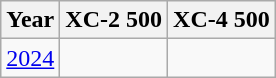<table class="wikitable" style="text-align:center;">
<tr>
<th>Year</th>
<th>XC-2 500</th>
<th>XC-4 500</th>
</tr>
<tr>
<td><a href='#'>2024</a></td>
<td></td>
<td></td>
</tr>
</table>
